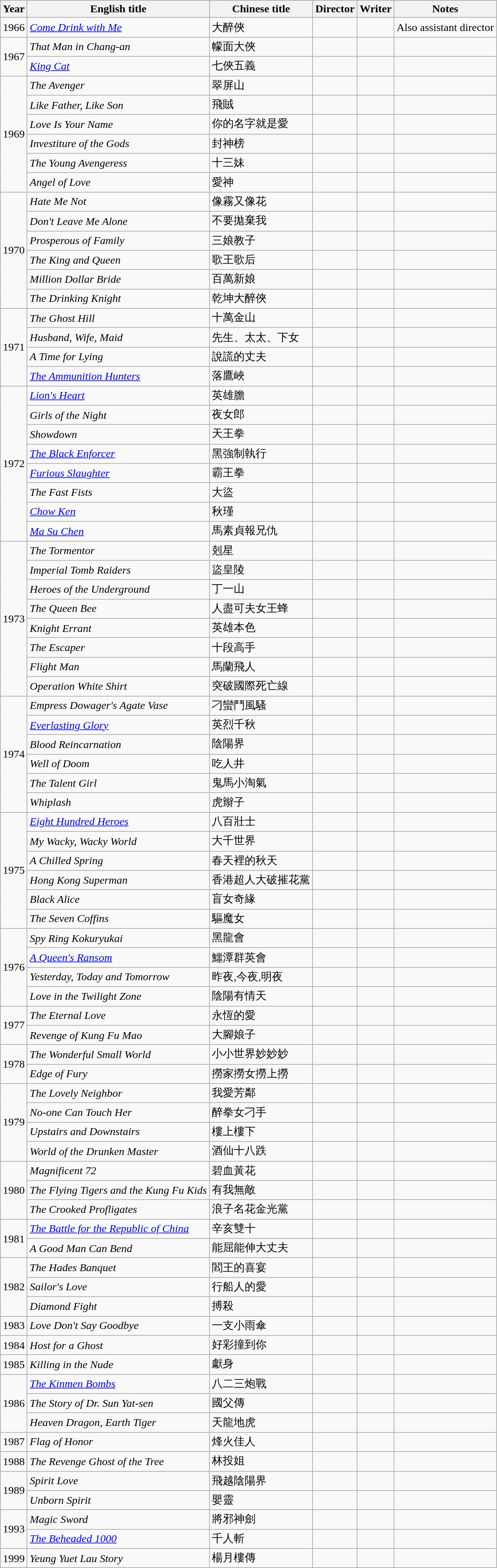<table class="wikitable sortable">
<tr>
<th>Year</th>
<th>English title</th>
<th>Chinese title</th>
<th>Director</th>
<th>Writer</th>
<th class="unsortable">Notes</th>
</tr>
<tr>
<td>1966</td>
<td><em><a href='#'>Come Drink with Me</a></em></td>
<td>大醉俠</td>
<td></td>
<td></td>
<td>Also assistant director</td>
</tr>
<tr>
<td rowspan=2>1967</td>
<td><em>That Man in Chang-an</em></td>
<td>幪面大俠</td>
<td></td>
<td></td>
<td></td>
</tr>
<tr>
<td><em><a href='#'>King Cat</a></em></td>
<td>七俠五義</td>
<td></td>
<td></td>
<td></td>
</tr>
<tr>
<td rowspan=6>1969</td>
<td><em>The Avenger</em></td>
<td>翠屏山</td>
<td></td>
<td></td>
<td></td>
</tr>
<tr>
<td><em>Like Father, Like Son</em></td>
<td>飛賊</td>
<td></td>
<td></td>
<td></td>
</tr>
<tr>
<td><em>Love Is Your Name</em></td>
<td>你的名字就是愛</td>
<td></td>
<td></td>
<td></td>
</tr>
<tr>
<td><em>Investiture of the Gods</em></td>
<td>封神榜</td>
<td></td>
<td></td>
<td></td>
</tr>
<tr>
<td><em>The Young Avengeress</em></td>
<td>十三妹</td>
<td></td>
<td></td>
<td></td>
</tr>
<tr>
<td><em>Angel of Love</em></td>
<td>愛神</td>
<td></td>
<td></td>
<td></td>
</tr>
<tr>
<td rowspan=6>1970</td>
<td><em>Hate Me Not</em></td>
<td>像霧又像花</td>
<td></td>
<td></td>
<td></td>
</tr>
<tr>
<td><em>Don't Leave Me Alone</em></td>
<td>不要拋棄我</td>
<td></td>
<td></td>
<td></td>
</tr>
<tr>
<td><em>Prosperous of Family</em></td>
<td>三娘教子</td>
<td></td>
<td></td>
<td></td>
</tr>
<tr>
<td><em>The King and Queen</em></td>
<td>歌王歌后</td>
<td></td>
<td></td>
<td></td>
</tr>
<tr>
<td><em>Million Dollar Bride</em></td>
<td>百萬新娘</td>
<td></td>
<td></td>
<td></td>
</tr>
<tr>
<td><em>The Drinking Knight</em></td>
<td>乾坤大醉俠</td>
<td></td>
<td></td>
<td></td>
</tr>
<tr>
<td rowspan=4>1971</td>
<td><em>The Ghost Hill</em></td>
<td>十萬金山</td>
<td></td>
<td></td>
<td></td>
</tr>
<tr>
<td><em>Husband, Wife, Maid</em></td>
<td>先生、太太、下女</td>
<td></td>
<td></td>
<td></td>
</tr>
<tr>
<td><em>A Time for Lying</em></td>
<td>說謊的丈夫</td>
<td></td>
<td></td>
<td></td>
</tr>
<tr>
<td><em><a href='#'>The Ammunition Hunters</a></em></td>
<td>落鷹峽</td>
<td></td>
<td></td>
<td></td>
</tr>
<tr>
<td rowspan=8>1972</td>
<td><em><a href='#'>Lion's Heart</a></em></td>
<td>英雄膽</td>
<td></td>
<td></td>
<td></td>
</tr>
<tr>
<td><em>Girls of the Night</em></td>
<td>夜女郎</td>
<td></td>
<td></td>
<td></td>
</tr>
<tr>
<td><em>Showdown</em></td>
<td>天王拳</td>
<td></td>
<td></td>
<td></td>
</tr>
<tr>
<td><em><a href='#'>The Black Enforcer</a></em></td>
<td>黑強制執行</td>
<td></td>
<td></td>
<td></td>
</tr>
<tr>
<td><em><a href='#'>Furious Slaughter</a></em></td>
<td>霸王拳</td>
<td></td>
<td></td>
<td></td>
</tr>
<tr>
<td><em>The Fast Fists</em></td>
<td>大盜</td>
<td></td>
<td></td>
<td></td>
</tr>
<tr>
<td><em><a href='#'>Chow Ken</a></em></td>
<td>秋瑾</td>
<td></td>
<td></td>
<td></td>
</tr>
<tr>
<td><em><a href='#'>Ma Su Chen</a></em></td>
<td>馬素貞報兄仇</td>
<td></td>
<td></td>
<td></td>
</tr>
<tr>
<td rowspan=8>1973</td>
<td><em>The Tormentor</em></td>
<td>剋星</td>
<td></td>
<td></td>
<td></td>
</tr>
<tr>
<td><em>Imperial Tomb Raiders</em></td>
<td>盜皇陵</td>
<td></td>
<td></td>
<td></td>
</tr>
<tr>
<td><em>Heroes of the Underground</em></td>
<td>丁一山</td>
<td></td>
<td></td>
<td></td>
</tr>
<tr>
<td><em>The Queen Bee</em></td>
<td>人盡可夫女王蜂</td>
<td></td>
<td></td>
<td></td>
</tr>
<tr>
<td><em>Knight Errant</em></td>
<td>英雄本色</td>
<td></td>
<td></td>
<td></td>
</tr>
<tr>
<td><em>The Escaper</em></td>
<td>十段高手</td>
<td></td>
<td></td>
<td></td>
</tr>
<tr>
<td><em>Flight Man</em></td>
<td>馬蘭飛人</td>
<td></td>
<td></td>
<td></td>
</tr>
<tr>
<td><em>Operation White Shirt</em></td>
<td>突破國際死亡線</td>
<td></td>
<td></td>
<td></td>
</tr>
<tr>
<td rowspan=6>1974</td>
<td><em>Empress Dowager's Agate Vase</em></td>
<td>刁蠻鬥風騷</td>
<td></td>
<td></td>
<td></td>
</tr>
<tr>
<td><em><a href='#'>Everlasting Glory</a></em></td>
<td>英烈千秋</td>
<td></td>
<td></td>
<td></td>
</tr>
<tr>
<td><em>Blood Reincarnation</em></td>
<td>陰陽界</td>
<td></td>
<td></td>
<td></td>
</tr>
<tr>
<td><em>Well of Doom</em></td>
<td>吃人井</td>
<td></td>
<td></td>
<td></td>
</tr>
<tr>
<td><em>The Talent Girl</em></td>
<td>鬼馬小淘氣</td>
<td></td>
<td></td>
<td></td>
</tr>
<tr>
<td><em>Whiplash</em></td>
<td>虎辮子</td>
<td></td>
<td></td>
<td></td>
</tr>
<tr>
<td rowspan=6>1975</td>
<td><em><a href='#'>Eight Hundred Heroes</a></em></td>
<td>八百壯士</td>
<td></td>
<td></td>
<td></td>
</tr>
<tr>
<td><em>My Wacky, Wacky World</em></td>
<td>大千世界</td>
<td></td>
<td></td>
<td></td>
</tr>
<tr>
<td><em>A Chilled Spring</em></td>
<td>春天裡的秋天</td>
<td></td>
<td></td>
<td></td>
</tr>
<tr>
<td><em>Hong Kong Superman</em></td>
<td>香港超人大破摧花黨</td>
<td></td>
<td></td>
<td></td>
</tr>
<tr>
<td><em>Black Alice</em></td>
<td>盲女奇緣</td>
<td></td>
<td></td>
<td></td>
</tr>
<tr>
<td><em>The Seven Coffins</em></td>
<td>驅魔女</td>
<td></td>
<td></td>
<td></td>
</tr>
<tr>
<td rowspan=4>1976</td>
<td><em>Spy Ring Kokuryukai</em></td>
<td>黑龍會</td>
<td></td>
<td></td>
<td></td>
</tr>
<tr>
<td><em><a href='#'>A Queen's Ransom</a></em></td>
<td>鱷潭群英會</td>
<td></td>
<td></td>
<td></td>
</tr>
<tr>
<td><em>Yesterday, Today and Tomorrow</em></td>
<td>昨夜,今夜,明夜</td>
<td></td>
<td></td>
<td></td>
</tr>
<tr>
<td><em>Love in the Twilight Zone</em></td>
<td>陰陽有情天</td>
<td></td>
<td></td>
<td></td>
</tr>
<tr>
<td rowspan=2>1977</td>
<td><em>The Eternal Love</em></td>
<td>永恆的愛</td>
<td></td>
<td></td>
<td></td>
</tr>
<tr>
<td><em>Revenge of Kung Fu Mao</em></td>
<td>大腳娘子</td>
<td></td>
<td></td>
<td></td>
</tr>
<tr>
<td rowspan=2>1978</td>
<td><em>The Wonderful Small World</em></td>
<td>小小世界妙妙妙</td>
<td></td>
<td></td>
<td></td>
</tr>
<tr>
<td><em>Edge of Fury</em></td>
<td>撈家撈女撈上撈</td>
<td></td>
<td></td>
<td></td>
</tr>
<tr>
<td rowspan=4>1979</td>
<td><em>The Lovely Neighbor</em></td>
<td>我愛芳鄰</td>
<td></td>
<td></td>
<td></td>
</tr>
<tr>
<td><em>No-one Can Touch Her</em></td>
<td>醉拳女刁手</td>
<td></td>
<td></td>
<td></td>
</tr>
<tr>
<td><em>Upstairs and Downstairs</em></td>
<td>樓上樓下</td>
<td></td>
<td></td>
<td></td>
</tr>
<tr>
<td><em>World of the Drunken Master</em></td>
<td>酒仙十八跌</td>
<td></td>
<td></td>
<td></td>
</tr>
<tr>
<td rowspan=3>1980</td>
<td><em>Magnificent 72</em></td>
<td>碧血黃花</td>
<td></td>
<td></td>
<td></td>
</tr>
<tr>
<td><em>The Flying Tigers and the Kung Fu Kids</em></td>
<td>有我無敵</td>
<td></td>
<td></td>
<td></td>
</tr>
<tr>
<td><em>The Crooked Profligates</em></td>
<td>浪子名花金光黨</td>
<td></td>
<td></td>
<td></td>
</tr>
<tr>
<td rowspan=2>1981</td>
<td><em><a href='#'>The Battle for the Republic of China</a></em></td>
<td>辛亥雙十</td>
<td></td>
<td></td>
<td></td>
</tr>
<tr>
<td><em>A Good Man Can Bend</em></td>
<td>能屈能伸大丈夫</td>
<td></td>
<td></td>
<td></td>
</tr>
<tr>
<td rowspan=3>1982</td>
<td><em>The Hades Banquet</em></td>
<td>閻王的喜宴</td>
<td></td>
<td></td>
<td></td>
</tr>
<tr>
<td><em>Sailor's Love</em></td>
<td>行船人的愛</td>
<td></td>
<td></td>
<td></td>
</tr>
<tr>
<td><em>Diamond Fight</em></td>
<td>搏殺</td>
<td></td>
<td></td>
<td></td>
</tr>
<tr>
<td>1983</td>
<td><em>Love Don't Say Goodbye</em></td>
<td>一支小雨傘</td>
<td></td>
<td></td>
<td></td>
</tr>
<tr>
<td>1984</td>
<td><em>Host for a Ghost</em></td>
<td>好彩撞到你</td>
<td></td>
<td></td>
<td></td>
</tr>
<tr>
<td>1985</td>
<td><em>Killing in the Nude</em></td>
<td>獻身</td>
<td></td>
<td></td>
<td></td>
</tr>
<tr>
<td rowspan=3>1986</td>
<td><em><a href='#'>The Kinmen Bombs</a></em></td>
<td>八二三炮戰</td>
<td></td>
<td></td>
<td></td>
</tr>
<tr>
<td><em>The Story of Dr. Sun Yat-sen</em></td>
<td>國父傳</td>
<td></td>
<td></td>
<td></td>
</tr>
<tr>
<td><em>Heaven Dragon, Earth Tiger</em></td>
<td>天龍地虎</td>
<td></td>
<td></td>
<td></td>
</tr>
<tr>
<td>1987</td>
<td><em>Flag of Honor</em></td>
<td>烽火佳人</td>
<td></td>
<td></td>
<td></td>
</tr>
<tr>
<td>1988</td>
<td><em>The Revenge Ghost of the Tree</em></td>
<td>林投姐</td>
<td></td>
<td></td>
<td></td>
</tr>
<tr>
<td rowspan=2>1989</td>
<td><em>Spirit Love</em></td>
<td>飛越陰陽界</td>
<td></td>
<td></td>
<td></td>
</tr>
<tr>
<td><em>Unborn Spirit</em></td>
<td>嬰靈</td>
<td></td>
<td></td>
<td></td>
</tr>
<tr>
<td rowspan=2>1993</td>
<td><em>Magic Sword</em></td>
<td>將邪神劍</td>
<td></td>
<td></td>
<td></td>
</tr>
<tr>
<td><em><a href='#'>The Beheaded 1000</a></em></td>
<td>千人斬</td>
<td></td>
<td></td>
<td></td>
</tr>
<tr>
<td>1999</td>
<td><em>Yeung Yuet Lau Story</em></td>
<td>楊月樓傳</td>
<td></td>
<td></td>
<td></td>
</tr>
</table>
